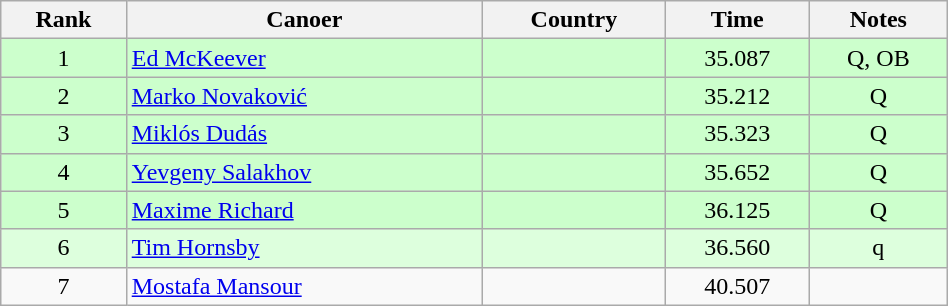<table class="wikitable" width=50% style="text-align:center;">
<tr>
<th>Rank</th>
<th>Canoer</th>
<th>Country</th>
<th>Time</th>
<th>Notes</th>
</tr>
<tr bgcolor=ccffcc>
<td>1</td>
<td align="left"><a href='#'>Ed McKeever</a></td>
<td align="left"></td>
<td>35.087</td>
<td>Q, OB</td>
</tr>
<tr bgcolor=ccffcc>
<td>2</td>
<td align="left"><a href='#'>Marko Novaković</a></td>
<td align="left"></td>
<td>35.212</td>
<td>Q</td>
</tr>
<tr bgcolor=ccffcc>
<td>3</td>
<td align="left"><a href='#'>Miklós Dudás</a></td>
<td align="left"></td>
<td>35.323</td>
<td>Q</td>
</tr>
<tr bgcolor=ccffcc>
<td>4</td>
<td align="left"><a href='#'>Yevgeny Salakhov</a></td>
<td align="left"></td>
<td>35.652</td>
<td>Q</td>
</tr>
<tr bgcolor=ccffcc>
<td>5</td>
<td align="left"><a href='#'>Maxime Richard</a></td>
<td align="left"></td>
<td>36.125</td>
<td>Q</td>
</tr>
<tr bgcolor=ddffdd>
<td>6</td>
<td align="left"><a href='#'>Tim Hornsby</a></td>
<td align="left"></td>
<td>36.560</td>
<td>q</td>
</tr>
<tr>
<td>7</td>
<td align="left"><a href='#'>Mostafa Mansour</a></td>
<td align="left"></td>
<td>40.507</td>
<td></td>
</tr>
</table>
